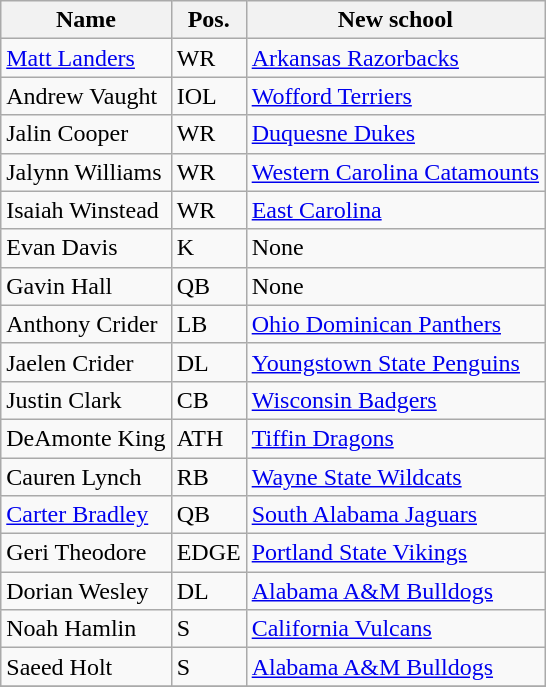<table class="wikitable sortable">
<tr>
<th>Name</th>
<th>Pos.</th>
<th class="unsortable">New school</th>
</tr>
<tr>
<td><a href='#'>Matt Landers</a></td>
<td>WR</td>
<td><a href='#'>Arkansas Razorbacks</a></td>
</tr>
<tr>
<td>Andrew Vaught</td>
<td>IOL</td>
<td><a href='#'>Wofford Terriers</a></td>
</tr>
<tr>
<td>Jalin Cooper</td>
<td>WR</td>
<td><a href='#'>Duquesne Dukes</a></td>
</tr>
<tr>
<td>Jalynn Williams</td>
<td>WR</td>
<td><a href='#'>Western Carolina Catamounts</a></td>
</tr>
<tr>
<td>Isaiah Winstead</td>
<td>WR</td>
<td><a href='#'>East Carolina</a></td>
</tr>
<tr>
<td>Evan Davis</td>
<td>K</td>
<td>None</td>
</tr>
<tr>
<td>Gavin Hall</td>
<td>QB</td>
<td>None</td>
</tr>
<tr>
<td>Anthony Crider</td>
<td>LB</td>
<td><a href='#'>Ohio Dominican Panthers</a></td>
</tr>
<tr>
<td>Jaelen Crider</td>
<td>DL</td>
<td><a href='#'>Youngstown State Penguins</a></td>
</tr>
<tr>
<td>Justin Clark</td>
<td>CB</td>
<td><a href='#'>Wisconsin Badgers</a></td>
</tr>
<tr>
<td>DeAmonte King</td>
<td>ATH</td>
<td><a href='#'>Tiffin Dragons</a></td>
</tr>
<tr>
<td>Cauren Lynch</td>
<td>RB</td>
<td><a href='#'>Wayne State Wildcats</a></td>
</tr>
<tr>
<td><a href='#'>Carter Bradley</a></td>
<td>QB</td>
<td><a href='#'>South Alabama Jaguars</a></td>
</tr>
<tr>
<td>Geri Theodore</td>
<td>EDGE</td>
<td><a href='#'>Portland State Vikings</a></td>
</tr>
<tr>
<td>Dorian Wesley</td>
<td>DL</td>
<td><a href='#'>Alabama A&M Bulldogs</a></td>
</tr>
<tr>
<td>Noah Hamlin</td>
<td>S</td>
<td><a href='#'>California Vulcans</a></td>
</tr>
<tr>
<td>Saeed Holt</td>
<td>S</td>
<td><a href='#'>Alabama A&M Bulldogs</a></td>
</tr>
<tr>
</tr>
</table>
